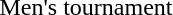<table>
<tr>
<td>Men's tournament<br></td>
<td> </td>
<td> </td>
<td> </td>
</tr>
<tr>
<td><br></td>
<td> </td>
<td> </td>
<td> </td>
</tr>
</table>
